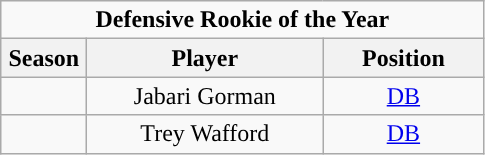<table class="wikitable sortable" style="text-align:center">
<tr>
<td colspan="4"><strong>Defensive Rookie of the Year</strong></td>
</tr>
<tr>
<th style="width:50px; ">Season</th>
<th style="width:150px; ">Player</th>
<th style="width:100px; ">Position</th>
</tr>
<tr>
<td></td>
<td>Jabari Gorman</td>
<td><a href='#'>DB</a></td>
</tr>
<tr>
<td></td>
<td>Trey Wafford</td>
<td><a href='#'>DB</a></td>
</tr>
</table>
